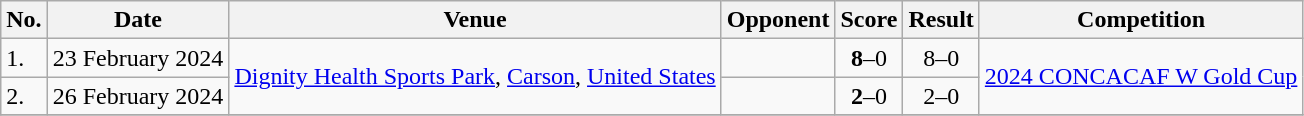<table class="wikitable">
<tr>
<th>No.</th>
<th>Date</th>
<th>Venue</th>
<th>Opponent</th>
<th>Score</th>
<th>Result</th>
<th>Competition</th>
</tr>
<tr>
<td>1.</td>
<td>23 February 2024</td>
<td rowspan=2><a href='#'>Dignity Health Sports Park</a>, <a href='#'>Carson</a>, <a href='#'>United States</a></td>
<td></td>
<td align=center><strong>8</strong>–0</td>
<td align=center>8–0</td>
<td rowspan=2><a href='#'>2024 CONCACAF W Gold Cup</a></td>
</tr>
<tr>
<td>2.</td>
<td>26 February 2024</td>
<td></td>
<td align=center><strong>2</strong>–0</td>
<td align=center>2–0</td>
</tr>
<tr>
</tr>
</table>
